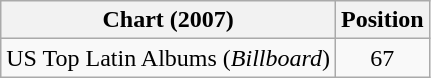<table class="wikitable">
<tr>
<th>Chart (2007)</th>
<th>Position</th>
</tr>
<tr>
<td>US Top Latin Albums (<em>Billboard</em>)</td>
<td align="center">67</td>
</tr>
</table>
